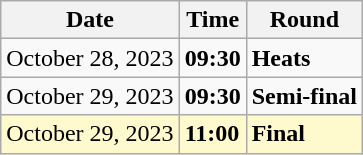<table class="wikitable">
<tr>
<th>Date</th>
<th>Time</th>
<th>Round</th>
</tr>
<tr>
<td>October 28, 2023</td>
<td><strong>09:30</strong></td>
<td><strong>Heats</strong></td>
</tr>
<tr>
<td>October 29, 2023</td>
<td><strong>09:30</strong></td>
<td><strong>Semi-final</strong></td>
</tr>
<tr style=background:lemonchiffon>
<td>October 29, 2023</td>
<td><strong>11:00</strong></td>
<td><strong>Final</strong></td>
</tr>
</table>
